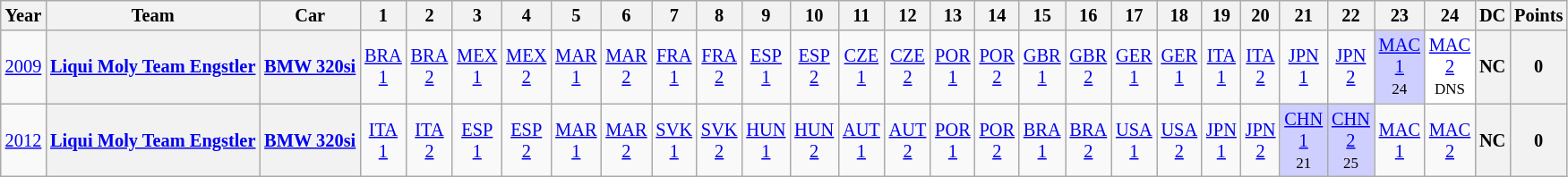<table class="wikitable" style="text-align:center; font-size:85%">
<tr>
<th>Year</th>
<th>Team</th>
<th>Car</th>
<th>1</th>
<th>2</th>
<th>3</th>
<th>4</th>
<th>5</th>
<th>6</th>
<th>7</th>
<th>8</th>
<th>9</th>
<th>10</th>
<th>11</th>
<th>12</th>
<th>13</th>
<th>14</th>
<th>15</th>
<th>16</th>
<th>17</th>
<th>18</th>
<th>19</th>
<th>20</th>
<th>21</th>
<th>22</th>
<th>23</th>
<th>24</th>
<th>DC</th>
<th>Points</th>
</tr>
<tr>
<td><a href='#'>2009</a></td>
<th><a href='#'>Liqui Moly Team Engstler</a></th>
<th><a href='#'>BMW 320si</a></th>
<td><a href='#'>BRA<br>1</a></td>
<td><a href='#'>BRA<br>2</a></td>
<td><a href='#'>MEX<br>1</a></td>
<td><a href='#'>MEX<br>2</a></td>
<td><a href='#'>MAR<br>1</a></td>
<td><a href='#'>MAR<br>2</a></td>
<td><a href='#'>FRA<br>1</a></td>
<td><a href='#'>FRA<br>2</a></td>
<td><a href='#'>ESP<br>1</a></td>
<td><a href='#'>ESP<br>2</a></td>
<td><a href='#'>CZE<br>1</a></td>
<td><a href='#'>CZE<br>2</a></td>
<td><a href='#'>POR<br>1</a></td>
<td><a href='#'>POR<br>2</a></td>
<td><a href='#'>GBR<br>1</a></td>
<td><a href='#'>GBR<br>2</a></td>
<td><a href='#'>GER<br>1</a></td>
<td><a href='#'>GER<br>1</a></td>
<td><a href='#'>ITA<br>1</a></td>
<td><a href='#'>ITA<br>2</a></td>
<td><a href='#'>JPN<br>1</a></td>
<td><a href='#'>JPN<br>2</a></td>
<td style="background:#cfcfff;"><a href='#'>MAC<br>1</a><br><small>24</small></td>
<td style="background:#ffffff;"><a href='#'>MAC<br>2</a><br><small>DNS</small></td>
<th>NC</th>
<th>0</th>
</tr>
<tr>
<td><a href='#'>2012</a></td>
<th><a href='#'>Liqui Moly Team Engstler</a></th>
<th><a href='#'>BMW 320si</a></th>
<td><a href='#'>ITA<br>1</a></td>
<td><a href='#'>ITA<br>2</a></td>
<td><a href='#'>ESP<br>1</a></td>
<td><a href='#'>ESP<br>2</a></td>
<td><a href='#'>MAR<br>1</a></td>
<td><a href='#'>MAR<br>2</a></td>
<td><a href='#'>SVK<br>1</a></td>
<td><a href='#'>SVK<br>2</a></td>
<td><a href='#'>HUN<br>1</a></td>
<td><a href='#'>HUN<br>2</a></td>
<td><a href='#'>AUT<br>1</a></td>
<td><a href='#'>AUT<br>2</a></td>
<td><a href='#'>POR<br>1</a></td>
<td><a href='#'>POR<br>2</a></td>
<td><a href='#'>BRA<br>1</a></td>
<td><a href='#'>BRA<br>2</a></td>
<td><a href='#'>USA<br>1</a></td>
<td><a href='#'>USA<br>2</a></td>
<td><a href='#'>JPN<br>1</a></td>
<td><a href='#'>JPN<br>2</a></td>
<td style="background:#cfcfff;"><a href='#'>CHN<br>1</a><br><small>21</small></td>
<td style="background:#cfcfff;"><a href='#'>CHN<br>2</a><br><small>25</small></td>
<td><a href='#'>MAC<br>1</a></td>
<td><a href='#'>MAC<br>2</a></td>
<th>NC</th>
<th>0</th>
</tr>
</table>
